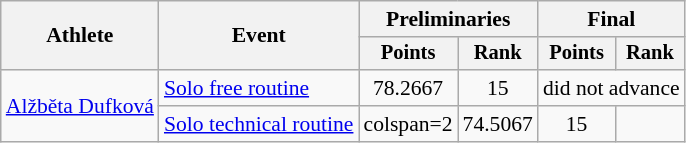<table class=wikitable style="font-size:90%">
<tr>
<th rowspan="2">Athlete</th>
<th rowspan="2">Event</th>
<th colspan="2">Preliminaries</th>
<th colspan="2">Final</th>
</tr>
<tr style="font-size:95%">
<th>Points</th>
<th>Rank</th>
<th>Points</th>
<th>Rank</th>
</tr>
<tr align=center>
<td align=left rowspan=2><a href='#'>Alžběta Dufková</a></td>
<td align=left><a href='#'>Solo free routine</a></td>
<td>78.2667</td>
<td>15</td>
<td colspan=2>did not advance</td>
</tr>
<tr align=center>
<td align=left><a href='#'>Solo technical routine</a></td>
<td>colspan=2</td>
<td>74.5067</td>
<td>15</td>
</tr>
</table>
